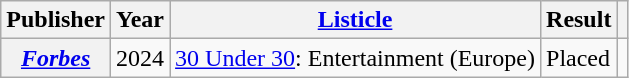<table class="wikitable plainrowheaders sortable">
<tr>
<th scope="col">Publisher</th>
<th scope="col">Year</th>
<th scope="col"><a href='#'>Listicle</a></th>
<th scope="col">Result</th>
<th class="unsortable" scope="col"></th>
</tr>
<tr>
<th scope="row"><em><a href='#'>Forbes</a></em></th>
<td>2024</td>
<td><a href='#'>30 Under 30</a>: Entertainment (Europe)</td>
<td>Placed</td>
<td align="center"></td>
</tr>
</table>
